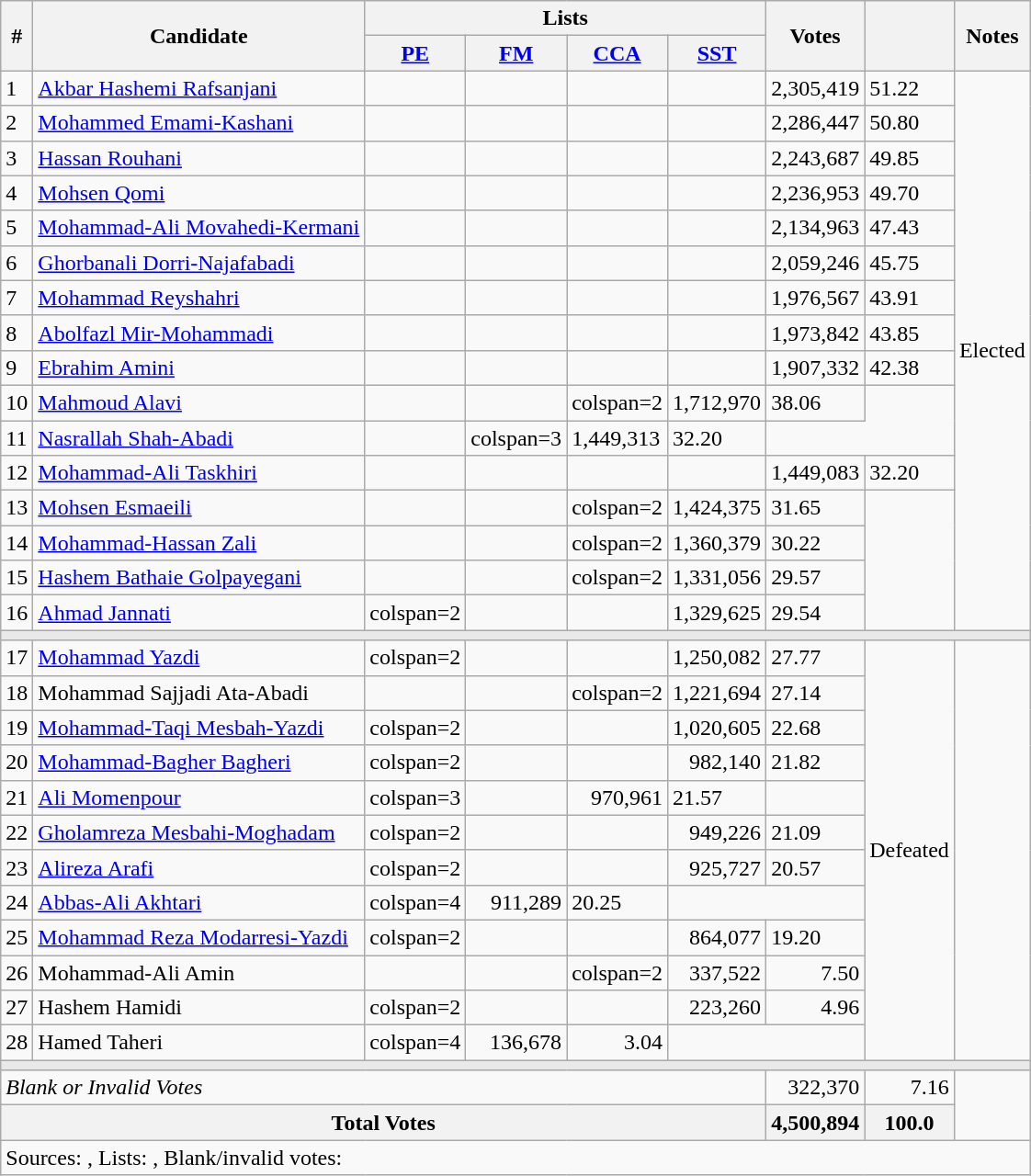<table class=wikitable style=text-align:left>
<tr>
<th rowspan="2">#</th>
<th rowspan="2">Candidate</th>
<th colspan="4">Lists</th>
<th rowspan="2">Votes</th>
<th rowspan="2"></th>
<th rowspan="2">Notes</th>
</tr>
<tr>
<th><a href='#'>PE</a></th>
<th><a href='#'>FM</a></th>
<th><a href='#'>CCA</a></th>
<th><a href='#'>SST</a></th>
</tr>
<tr>
<td>1</td>
<td><a href='#'>Akbar Hashemi Rafsanjani</a></td>
<td style="text-align:center;"></td>
<td style="text-align:center;"></td>
<td style="text-align:center;"></td>
<td></td>
<td>2,305,419</td>
<td>51.22</td>
<td rowspan="16" align=center>Elected</td>
</tr>
<tr>
<td>2</td>
<td><a href='#'>Mohammed Emami-Kashani</a></td>
<td style="text-align:center;"></td>
<td style="text-align:center;"></td>
<td style="text-align:center;"></td>
<td style="text-align:center;"></td>
<td>2,286,447</td>
<td>50.80</td>
</tr>
<tr>
<td>3</td>
<td><a href='#'>Hassan Rouhani</a></td>
<td style="text-align:center;"></td>
<td style="text-align:center;"></td>
<td style="text-align:center;"></td>
<td style="text-align:center;"></td>
<td>2,243,687</td>
<td>49.85</td>
</tr>
<tr>
<td>4</td>
<td><a href='#'>Mohsen Qomi</a></td>
<td style="text-align:center;"></td>
<td style="text-align:center;"></td>
<td style="text-align:center;"></td>
<td style="text-align:center;"></td>
<td>2,236,953</td>
<td>49.70</td>
</tr>
<tr>
<td>5</td>
<td><a href='#'>Mohammad-Ali Movahedi-Kermani</a></td>
<td style="text-align:center;"></td>
<td style="text-align:center;"></td>
<td style="text-align:center;"></td>
<td style="text-align:center;"></td>
<td>2,134,963</td>
<td>47.43</td>
</tr>
<tr>
<td>6</td>
<td><a href='#'>Ghorbanali Dorri-Najafabadi</a></td>
<td style="text-align:center;"></td>
<td style="text-align:center;"></td>
<td style="text-align:center;"></td>
<td style="text-align:center;"></td>
<td>2,059,246</td>
<td>45.75</td>
</tr>
<tr>
<td>7</td>
<td><a href='#'>Mohammad Reyshahri</a></td>
<td style="text-align:center;"></td>
<td style="text-align:center;"></td>
<td style="text-align:center;"></td>
<td style="text-align:center;"></td>
<td>1,976,567</td>
<td>43.91</td>
</tr>
<tr>
<td>8</td>
<td><a href='#'>Abolfazl Mir-Mohammadi</a></td>
<td style="text-align:center;"></td>
<td style="text-align:center;"></td>
<td style="text-align:center;"></td>
<td style="text-align:center;"></td>
<td>1,973,842</td>
<td>43.85</td>
</tr>
<tr>
<td>9</td>
<td><a href='#'>Ebrahim Amini</a></td>
<td style="text-align:center;"></td>
<td style="text-align:center;"></td>
<td style="text-align:center;"></td>
<td style="text-align:center;"></td>
<td>1,907,332</td>
<td>42.38</td>
</tr>
<tr>
<td>10</td>
<td><a href='#'>Mahmoud Alavi</a></td>
<td style="text-align:center;"></td>
<td style="text-align:center;"></td>
<td>colspan=2 </td>
<td>1,712,970</td>
<td>38.06</td>
</tr>
<tr>
<td>11</td>
<td><a href='#'>Nasrallah Shah-Abadi</a></td>
<td style="text-align:center;"></td>
<td>colspan=3 </td>
<td>1,449,313</td>
<td>32.20</td>
</tr>
<tr>
<td>12</td>
<td><a href='#'>Mohammad-Ali Taskhiri</a></td>
<td style="text-align:center;"></td>
<td style="text-align:center;"></td>
<td style="text-align:center;"></td>
<td></td>
<td>1,449,083</td>
<td>32.20</td>
</tr>
<tr>
<td>13</td>
<td><a href='#'>Mohsen Esmaeili</a></td>
<td style="text-align:center;"></td>
<td style="text-align:center;"></td>
<td>colspan=2 </td>
<td>1,424,375</td>
<td>31.65</td>
</tr>
<tr>
<td>14</td>
<td><a href='#'>Mohammad-Hassan Zali</a></td>
<td style="text-align:center;"></td>
<td style="text-align:center;"></td>
<td>colspan=2 </td>
<td>1,360,379</td>
<td>30.22</td>
</tr>
<tr>
<td>15</td>
<td><a href='#'>Hashem Bathaie Golpayegani</a></td>
<td style="text-align:center;"></td>
<td style="text-align:center;"></td>
<td>colspan=2 </td>
<td>1,331,056</td>
<td>29.57</td>
</tr>
<tr>
<td>16</td>
<td><a href='#'>Ahmad Jannati</a></td>
<td>colspan=2 </td>
<td style="text-align:center;"></td>
<td style="text-align:center;"></td>
<td>1,329,625</td>
<td>29.54</td>
</tr>
<tr>
<td colspan="9" style="background:#E9E9E9;"></td>
</tr>
<tr>
<td>17</td>
<td><a href='#'>Mohammad Yazdi</a></td>
<td>colspan=2 </td>
<td style="text-align:center;"></td>
<td style="text-align:center;"></td>
<td>1,250,082</td>
<td>27.77</td>
<td rowspan="12" align=center>Defeated</td>
</tr>
<tr>
<td>18</td>
<td>Mohammad Sajjadi Ata-Abadi</td>
<td style="text-align:center;"></td>
<td style="text-align:center;"></td>
<td>colspan=2 </td>
<td>1,221,694</td>
<td>27.14</td>
</tr>
<tr>
<td>19</td>
<td><a href='#'>Mohammad-Taqi Mesbah-Yazdi</a></td>
<td>colspan=2 </td>
<td style="text-align:center;"></td>
<td style="text-align:center;"></td>
<td>1,020,605</td>
<td>22.68</td>
</tr>
<tr>
<td>20</td>
<td><a href='#'>Mohammad-Bagher Bagheri</a></td>
<td>colspan=2 </td>
<td style="text-align:center;"></td>
<td style="text-align:center;"></td>
<td align=right>982,140</td>
<td>21.82</td>
</tr>
<tr>
<td>21</td>
<td><a href='#'>Ali Momenpour</a></td>
<td>colspan=3 </td>
<td style="text-align:center;"></td>
<td align=right>970,961</td>
<td>21.57</td>
</tr>
<tr>
<td>22</td>
<td><a href='#'>Gholamreza Mesbahi-Moghadam</a></td>
<td>colspan=2 </td>
<td style="text-align:center;"></td>
<td style="text-align:center;"></td>
<td align=right>949,226</td>
<td>21.09</td>
</tr>
<tr>
<td>23</td>
<td><a href='#'>Alireza Arafi</a></td>
<td>colspan=2 </td>
<td style="text-align:center;"></td>
<td style="text-align:center;"></td>
<td align=right>925,727</td>
<td>20.57</td>
</tr>
<tr>
<td>24</td>
<td><a href='#'>Abbas-Ali Akhtari</a></td>
<td>colspan=4 </td>
<td align=right>911,289</td>
<td>20.25</td>
</tr>
<tr>
<td>25</td>
<td><a href='#'>Mohammad Reza Modarresi-Yazdi</a></td>
<td>colspan=2 </td>
<td style="text-align:center;"></td>
<td style="text-align:center;"></td>
<td align=right>864,077</td>
<td>19.20</td>
</tr>
<tr>
<td>26</td>
<td>Mohammad-Ali Amin</td>
<td></td>
<td style="text-align:center;"></td>
<td>colspan=2 </td>
<td align=right>337,522</td>
<td align=right>7.50</td>
</tr>
<tr>
<td>27</td>
<td>Hashem Hamidi</td>
<td>colspan=2 </td>
<td style="text-align:center;"></td>
<td></td>
<td align=right>223,260</td>
<td align=right>4.96</td>
</tr>
<tr>
<td>28</td>
<td>Hamed Taheri</td>
<td>colspan=4 </td>
<td align=right>136,678</td>
<td align=right>3.04</td>
</tr>
<tr>
<td colspan="9" style="background:#E9E9E9;"></td>
</tr>
<tr>
<td colspan="6"><em>Blank or Invalid Votes</em></td>
<td align=right>322,370</td>
<td align=right>7.16</td>
</tr>
<tr>
<th colspan="6">Total Votes</th>
<th>4,500,894</th>
<th>100.0</th>
</tr>
<tr>
<td colspan="9" style="text-align:left;">Sources: , Lists:    , Blank/invalid votes: </td>
</tr>
</table>
